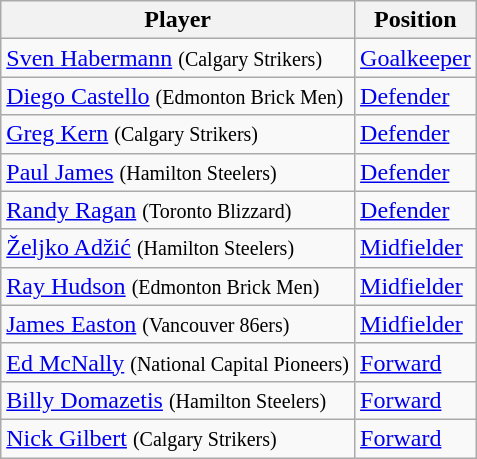<table class="wikitable">
<tr>
<th>Player</th>
<th>Position</th>
</tr>
<tr>
<td>  <a href='#'>Sven Habermann</a> <small>(Calgary Strikers)</small></td>
<td><a href='#'>Goalkeeper</a></td>
</tr>
<tr>
<td>  <a href='#'>Diego Castello</a> <small>(Edmonton Brick Men)</small></td>
<td><a href='#'>Defender</a></td>
</tr>
<tr>
<td>  <a href='#'>Greg Kern</a> <small>(Calgary Strikers)</small></td>
<td><a href='#'>Defender</a></td>
</tr>
<tr>
<td>  <a href='#'>Paul James</a> <small>(Hamilton Steelers)</small></td>
<td><a href='#'>Defender</a></td>
</tr>
<tr>
<td>  <a href='#'>Randy Ragan</a> <small>(Toronto Blizzard)</small></td>
<td><a href='#'>Defender</a></td>
</tr>
<tr>
<td>  <a href='#'>Željko Adžić</a> <small>(Hamilton Steelers)</small></td>
<td><a href='#'>Midfielder</a></td>
</tr>
<tr>
<td>  <a href='#'>Ray Hudson</a> <small>(Edmonton Brick Men)</small></td>
<td><a href='#'>Midfielder</a></td>
</tr>
<tr>
<td>  <a href='#'>James Easton</a> <small>(Vancouver 86ers)</small></td>
<td><a href='#'>Midfielder</a></td>
</tr>
<tr>
<td>  <a href='#'>Ed McNally</a> <small>(National Capital Pioneers)</small></td>
<td><a href='#'>Forward</a></td>
</tr>
<tr>
<td>  <a href='#'>Billy Domazetis</a> <small>(Hamilton Steelers)</small></td>
<td><a href='#'>Forward</a></td>
</tr>
<tr>
<td>  <a href='#'>Nick Gilbert</a> <small>(Calgary Strikers)</small></td>
<td><a href='#'>Forward</a></td>
</tr>
</table>
